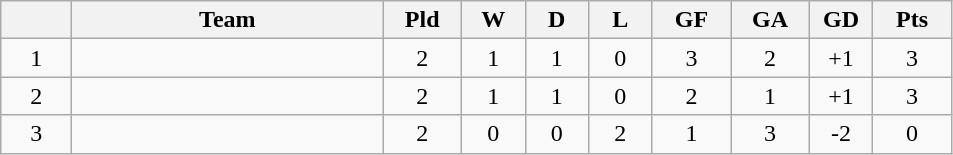<table class="wikitable" style="text-align: center;">
<tr>
<th style="width: 40px;"></th>
<th style="width: 200px;">Team</th>
<th style="width: 45px;">Pld</th>
<th style="width: 35px;">W</th>
<th style="width: 35px;">D</th>
<th style="width: 35px;">L</th>
<th style="width: 45px;">GF</th>
<th style="width: 45px;">GA</th>
<th style="width: 35px;">GD</th>
<th style="width: 45px;">Pts</th>
</tr>
<tr>
<td>1</td>
<td style="text-align: left;"></td>
<td>2</td>
<td>1</td>
<td>1</td>
<td>0</td>
<td>3</td>
<td>2</td>
<td>+1</td>
<td>3</td>
</tr>
<tr>
<td>2</td>
<td style="text-align: left;"></td>
<td>2</td>
<td>1</td>
<td>1</td>
<td>0</td>
<td>2</td>
<td>1</td>
<td>+1</td>
<td>3</td>
</tr>
<tr>
<td>3</td>
<td style="text-align: left;"></td>
<td>2</td>
<td>0</td>
<td>0</td>
<td>2</td>
<td>1</td>
<td>3</td>
<td>-2</td>
<td>0</td>
</tr>
</table>
